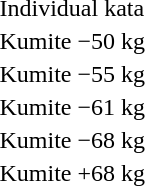<table>
<tr>
<td rowspan=2>Individual kata<br></td>
<td rowspan=2></td>
<td rowspan=2></td>
<td></td>
</tr>
<tr>
<td></td>
</tr>
<tr>
<td rowspan=2>Kumite −50 kg<br></td>
<td rowspan=2></td>
<td rowspan=2></td>
<td></td>
</tr>
<tr>
<td></td>
</tr>
<tr>
<td rowspan=2>Kumite −55 kg<br></td>
<td rowspan=2></td>
<td rowspan=2></td>
<td></td>
</tr>
<tr>
<td></td>
</tr>
<tr>
<td rowspan=2>Kumite −61 kg<br></td>
<td rowspan=2></td>
<td rowspan=2></td>
<td></td>
</tr>
<tr>
<td></td>
</tr>
<tr>
<td rowspan=2>Kumite −68 kg<br></td>
<td rowspan=2></td>
<td rowspan=2></td>
<td></td>
</tr>
<tr>
<td></td>
</tr>
<tr>
<td rowspan=2>Kumite +68 kg<br></td>
<td rowspan=2></td>
<td rowspan=2></td>
<td></td>
</tr>
<tr>
<td></td>
</tr>
</table>
